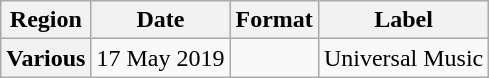<table class="wikitable plainrowheaders">
<tr>
<th>Region</th>
<th>Date</th>
<th scope="col">Format</th>
<th scope="col">Label</th>
</tr>
<tr>
<th scope="row">Various</th>
<td>17 May 2019</td>
<td></td>
<td>Universal Music</td>
</tr>
</table>
